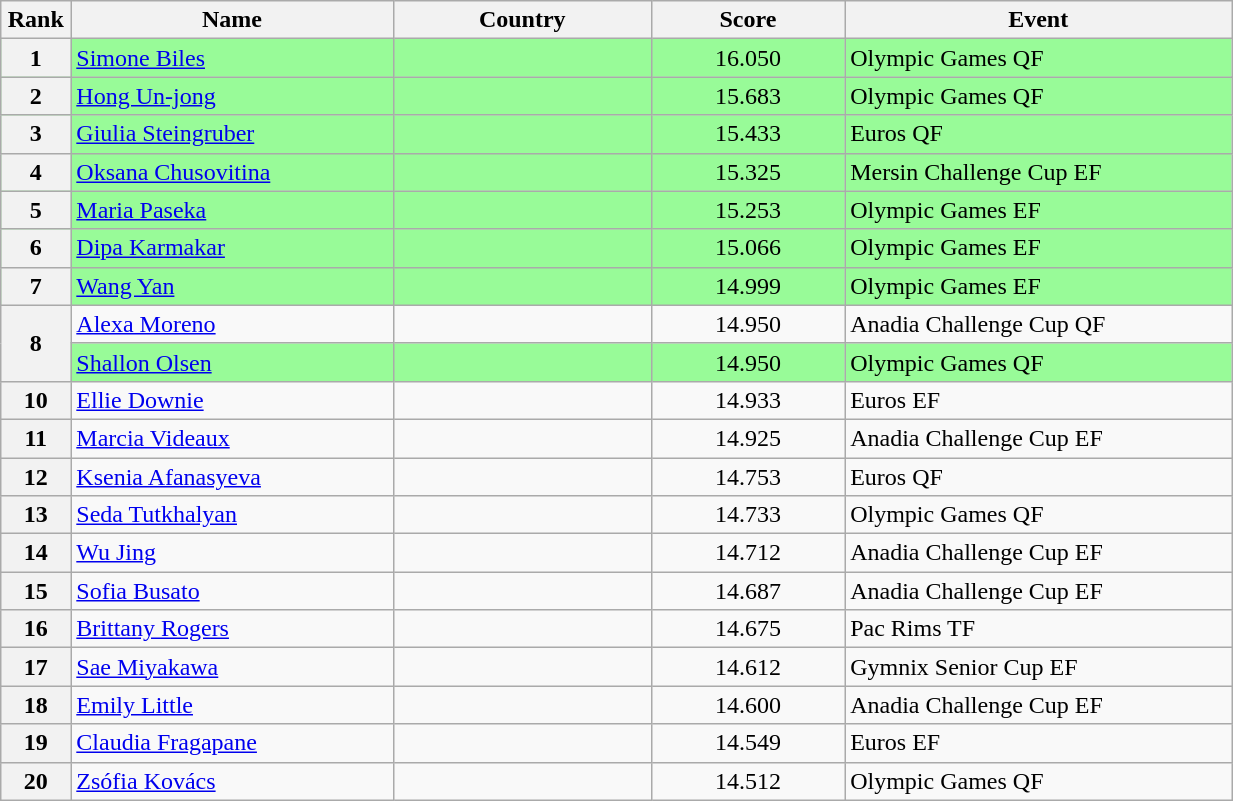<table class="wikitable sortable" style="width:65%;">
<tr>
<th style="text-align:center; width:5%;">Rank</th>
<th style="text-align:center; width:25%;">Name</th>
<th style="text-align:center; width:20%;">Country</th>
<th style="text-align:center; width:15%;">Score</th>
<th style="text-align:center; width:30%;">Event</th>
</tr>
<tr style="background:#98fb98;">
<th>1</th>
<td><a href='#'>Simone Biles</a></td>
<td></td>
<td align=center>16.050</td>
<td>Olympic Games QF</td>
</tr>
<tr style="background:#98fb98;">
<th>2</th>
<td><a href='#'>Hong Un-jong</a></td>
<td></td>
<td align=center>15.683</td>
<td>Olympic Games QF</td>
</tr>
<tr style="background:#98fb98;">
<th>3</th>
<td><a href='#'>Giulia Steingruber</a></td>
<td></td>
<td align=center>15.433</td>
<td>Euros QF</td>
</tr>
<tr style="background:#98fb98;">
<th>4</th>
<td><a href='#'>Oksana Chusovitina</a></td>
<td></td>
<td align=center>15.325</td>
<td>Mersin Challenge Cup EF</td>
</tr>
<tr style="background:#98fb98;">
<th>5</th>
<td><a href='#'>Maria Paseka</a></td>
<td></td>
<td align=center>15.253</td>
<td>Olympic Games EF</td>
</tr>
<tr style="background:#98fb98;">
<th>6</th>
<td><a href='#'>Dipa Karmakar</a></td>
<td></td>
<td align=center>15.066</td>
<td>Olympic Games EF</td>
</tr>
<tr style="background:#98fb98;">
<th>7</th>
<td><a href='#'>Wang Yan</a></td>
<td></td>
<td align=center>14.999</td>
<td>Olympic Games EF</td>
</tr>
<tr>
<th rowspan=2>8</th>
<td><a href='#'>Alexa Moreno</a></td>
<td></td>
<td align=center>14.950</td>
<td>Anadia Challenge Cup QF</td>
</tr>
<tr>
<td style="background:#98fb98;"><a href='#'>Shallon Olsen</a></td>
<td style="background:#98fb98;"></td>
<td style="background:#98fb98;" align="center">14.950</td>
<td style="background:#98fb98;">Olympic Games QF</td>
</tr>
<tr>
<th>10</th>
<td><a href='#'>Ellie Downie</a></td>
<td></td>
<td align="center">14.933</td>
<td>Euros EF</td>
</tr>
<tr>
<th>11</th>
<td><a href='#'>Marcia Videaux</a></td>
<td></td>
<td align=center>14.925</td>
<td>Anadia Challenge Cup EF</td>
</tr>
<tr>
<th>12</th>
<td><a href='#'>Ksenia Afanasyeva</a></td>
<td></td>
<td align=center>14.753</td>
<td>Euros QF</td>
</tr>
<tr>
<th>13</th>
<td><a href='#'>Seda Tutkhalyan</a></td>
<td></td>
<td align=center>14.733</td>
<td>Olympic Games QF</td>
</tr>
<tr>
<th>14</th>
<td><a href='#'>Wu Jing</a></td>
<td></td>
<td align=center>14.712</td>
<td>Anadia Challenge Cup EF</td>
</tr>
<tr>
<th>15</th>
<td><a href='#'>Sofia Busato</a></td>
<td></td>
<td align=center>14.687</td>
<td>Anadia Challenge Cup EF</td>
</tr>
<tr>
<th>16</th>
<td><a href='#'>Brittany Rogers</a></td>
<td></td>
<td align=center>14.675</td>
<td>Pac Rims TF</td>
</tr>
<tr>
<th>17</th>
<td><a href='#'>Sae Miyakawa</a></td>
<td></td>
<td align=center>14.612</td>
<td>Gymnix Senior Cup EF</td>
</tr>
<tr>
<th>18</th>
<td><a href='#'>Emily Little</a></td>
<td></td>
<td align=center>14.600</td>
<td>Anadia Challenge Cup EF</td>
</tr>
<tr>
<th>19</th>
<td><a href='#'>Claudia Fragapane</a></td>
<td></td>
<td align=center>14.549</td>
<td>Euros EF</td>
</tr>
<tr>
<th>20</th>
<td><a href='#'>Zsófia Kovács</a></td>
<td></td>
<td align=center>14.512</td>
<td>Olympic Games QF</td>
</tr>
</table>
